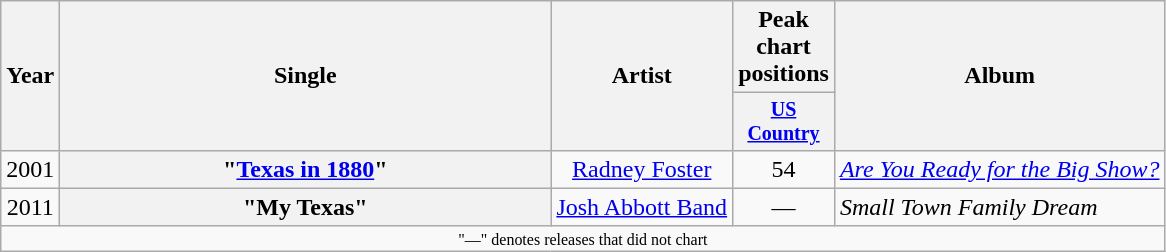<table class="wikitable plainrowheaders" style="text-align:center;">
<tr>
<th rowspan="2">Year</th>
<th rowspan="2" style="width:20em;">Single</th>
<th rowspan="2">Artist</th>
<th>Peak chart positions</th>
<th rowspan="2">Album</th>
</tr>
<tr style="font-size:smaller;">
<th style="width:60px;"><a href='#'>US Country</a></th>
</tr>
<tr>
<td>2001</td>
<th scope="row">"<a href='#'>Texas in 1880</a>"</th>
<td><a href='#'>Radney Foster</a></td>
<td>54</td>
<td style="text-align:left;"><em><a href='#'>Are You Ready for the Big Show?</a></em></td>
</tr>
<tr>
<td>2011</td>
<th scope="row">"My Texas"</th>
<td><a href='#'>Josh Abbott Band</a></td>
<td>—</td>
<td style="text-align:left;"><em>Small Town Family Dream</em></td>
</tr>
<tr>
<td colspan="5" style="text-align:center; font-size:8pt;">"—" denotes releases that did not chart</td>
</tr>
</table>
